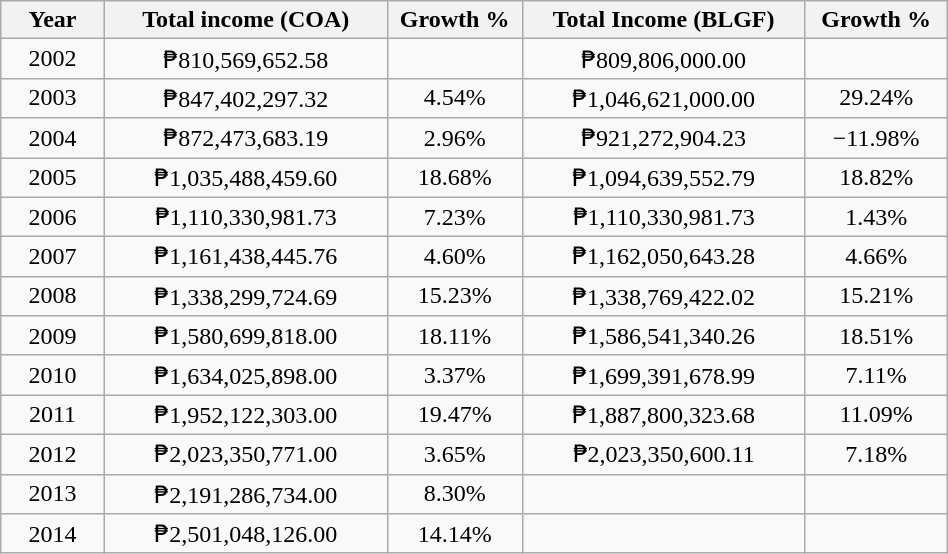<table class="wikitable" style="text-align: center" width="50%">
<tr>
<th width="5%">Year</th>
<th width="10%">Total income (COA)</th>
<th width="5%">Growth %</th>
<th width="10%">Total Income (BLGF)</th>
<th width="5%">Growth %</th>
</tr>
<tr>
<td>2002</td>
<td>₱810,569,652.58</td>
<td></td>
<td>₱809,806,000.00</td>
<td></td>
</tr>
<tr>
<td>2003</td>
<td>₱847,402,297.32</td>
<td> 4.54%</td>
<td>₱1,046,621,000.00</td>
<td> 29.24%</td>
</tr>
<tr>
<td>2004</td>
<td>₱872,473,683.19</td>
<td> 2.96%</td>
<td>₱921,272,904.23</td>
<td> −11.98%</td>
</tr>
<tr>
<td>2005</td>
<td>₱1,035,488,459.60</td>
<td> 18.68%</td>
<td>₱1,094,639,552.79</td>
<td> 18.82%</td>
</tr>
<tr>
<td>2006</td>
<td>₱1,110,330,981.73</td>
<td> 7.23%</td>
<td>₱1,110,330,981.73</td>
<td> 1.43%</td>
</tr>
<tr>
<td>2007</td>
<td>₱1,161,438,445.76</td>
<td> 4.60%</td>
<td>₱1,162,050,643.28</td>
<td> 4.66%</td>
</tr>
<tr>
<td>2008</td>
<td>₱1,338,299,724.69</td>
<td> 15.23%</td>
<td>₱1,338,769,422.02</td>
<td> 15.21%</td>
</tr>
<tr>
<td>2009</td>
<td>₱1,580,699,818.00</td>
<td> 18.11%</td>
<td>₱1,586,541,340.26</td>
<td> 18.51%</td>
</tr>
<tr>
<td>2010</td>
<td>₱1,634,025,898.00</td>
<td> 3.37%</td>
<td>₱1,699,391,678.99</td>
<td> 7.11%</td>
</tr>
<tr>
<td>2011</td>
<td>₱1,952,122,303.00</td>
<td> 19.47%</td>
<td>₱1,887,800,323.68</td>
<td> 11.09%</td>
</tr>
<tr>
<td>2012</td>
<td>₱2,023,350,771.00</td>
<td> 3.65%</td>
<td>₱2,023,350,600.11</td>
<td> 7.18%</td>
</tr>
<tr>
<td>2013</td>
<td>₱2,191,286,734.00</td>
<td> 8.30%</td>
<td></td>
<td></td>
</tr>
<tr>
<td>2014</td>
<td>₱2,501,048,126.00</td>
<td>14.14%</td>
<td></td>
<td></td>
</tr>
</table>
